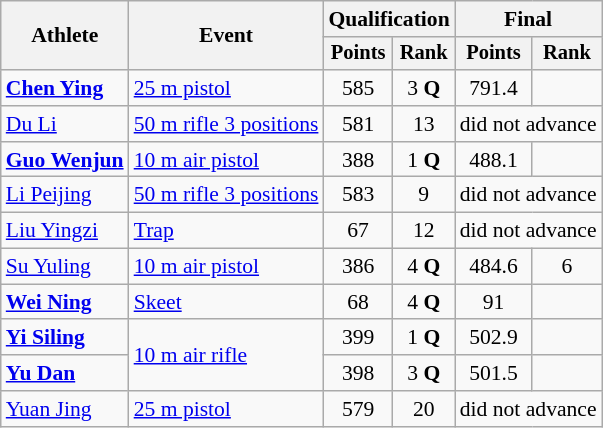<table class="wikitable" style="font-size:90%">
<tr>
<th rowspan=2>Athlete</th>
<th rowspan=2>Event</th>
<th colspan=2>Qualification</th>
<th colspan=2>Final</th>
</tr>
<tr style="font-size:95%">
<th>Points</th>
<th>Rank</th>
<th>Points</th>
<th>Rank</th>
</tr>
<tr align=center>
<td align=left><strong><a href='#'>Chen Ying</a></strong></td>
<td align=left><a href='#'>25 m pistol</a></td>
<td>585</td>
<td>3 <strong>Q</strong></td>
<td>791.4</td>
<td></td>
</tr>
<tr align=center>
<td align=left><a href='#'>Du Li</a></td>
<td align=left><a href='#'>50 m rifle 3 positions</a></td>
<td>581</td>
<td>13</td>
<td colspan=2>did not advance</td>
</tr>
<tr align=center>
<td align=left><strong><a href='#'>Guo Wenjun</a></strong></td>
<td align=left><a href='#'>10 m air pistol</a></td>
<td>388</td>
<td>1 <strong>Q</strong></td>
<td>488.1</td>
<td></td>
</tr>
<tr align=center>
<td align=left><a href='#'>Li Peijing</a></td>
<td align=left><a href='#'>50 m rifle 3 positions</a></td>
<td>583</td>
<td>9</td>
<td colspan=2>did not advance</td>
</tr>
<tr align=center>
<td align=left><a href='#'>Liu Yingzi</a></td>
<td align=left><a href='#'>Trap</a></td>
<td>67</td>
<td>12</td>
<td colspan=2>did not advance</td>
</tr>
<tr align=center>
<td align=left><a href='#'>Su Yuling</a></td>
<td align=left><a href='#'>10 m air pistol</a></td>
<td>386</td>
<td>4 <strong>Q</strong></td>
<td>484.6</td>
<td>6</td>
</tr>
<tr align=center>
<td align=left><strong><a href='#'>Wei Ning</a></strong></td>
<td align=left><a href='#'>Skeet</a></td>
<td>68</td>
<td>4 <strong>Q</strong></td>
<td>91</td>
<td></td>
</tr>
<tr align=center>
<td align=left><strong><a href='#'>Yi Siling</a></strong></td>
<td align=left rowspan=2><a href='#'>10 m air rifle</a></td>
<td>399</td>
<td>1 <strong>Q</strong></td>
<td>502.9</td>
<td></td>
</tr>
<tr align=center>
<td align=left><strong><a href='#'>Yu Dan</a></strong></td>
<td>398</td>
<td>3 <strong>Q</strong></td>
<td>501.5</td>
<td></td>
</tr>
<tr align=center>
<td align=left><a href='#'>Yuan Jing</a></td>
<td align=left><a href='#'>25 m pistol</a></td>
<td>579</td>
<td>20</td>
<td colspan=2>did not advance</td>
</tr>
</table>
